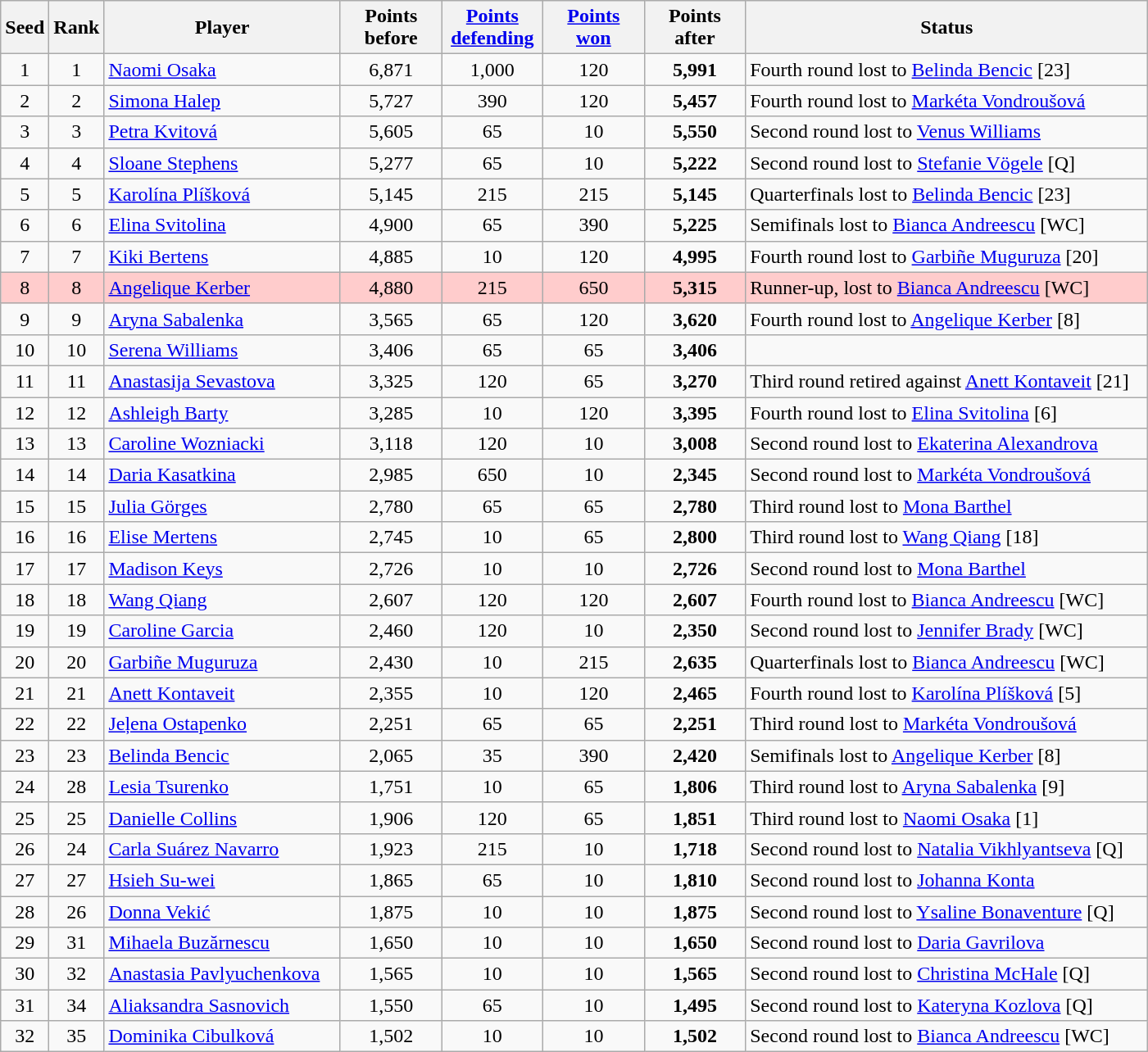<table class="wikitable sortable">
<tr>
<th style="width:30px;">Seed</th>
<th style="width:30px;">Rank</th>
<th style="width:185px;">Player</th>
<th style="width:75px;">Points before</th>
<th style="width:75px;"><a href='#'>Points defending</a></th>
<th style="width:75px;"><a href='#'>Points won</a></th>
<th style="width:75px;">Points after</th>
<th style="width:320px;">Status</th>
</tr>
<tr>
<td style="text-align:center;">1</td>
<td style="text-align:center;">1</td>
<td> <a href='#'>Naomi Osaka</a></td>
<td style="text-align:center;">6,871</td>
<td style="text-align:center;">1,000</td>
<td style="text-align:center;">120</td>
<td style="text-align:center;"><strong>5,991</strong></td>
<td>Fourth round lost to  <a href='#'>Belinda Bencic</a> [23]</td>
</tr>
<tr>
<td style="text-align:center;">2</td>
<td style="text-align:center;">2</td>
<td> <a href='#'>Simona Halep</a></td>
<td style="text-align:center;">5,727</td>
<td style="text-align:center;">390</td>
<td style="text-align:center;">120</td>
<td style="text-align:center;"><strong>5,457</strong></td>
<td>Fourth round lost to  <a href='#'>Markéta Vondroušová</a></td>
</tr>
<tr>
<td style="text-align:center;">3</td>
<td style="text-align:center;">3</td>
<td> <a href='#'>Petra Kvitová</a></td>
<td style="text-align:center;">5,605</td>
<td style="text-align:center;">65</td>
<td style="text-align:center;">10</td>
<td style="text-align:center;"><strong>5,550</strong></td>
<td>Second round lost to  <a href='#'>Venus Williams</a></td>
</tr>
<tr>
<td style="text-align:center;">4</td>
<td style="text-align:center;">4</td>
<td> <a href='#'>Sloane Stephens</a></td>
<td style="text-align:center;">5,277</td>
<td style="text-align:center;">65</td>
<td style="text-align:center;">10</td>
<td style="text-align:center;"><strong>5,222</strong></td>
<td>Second round lost to  <a href='#'>Stefanie Vögele</a> [Q]</td>
</tr>
<tr>
<td style="text-align:center;">5</td>
<td style="text-align:center;">5</td>
<td> <a href='#'>Karolína Plíšková</a></td>
<td style="text-align:center;">5,145</td>
<td style="text-align:center;">215</td>
<td style="text-align:center;">215</td>
<td style="text-align:center;"><strong>5,145</strong></td>
<td>Quarterfinals lost to  <a href='#'>Belinda Bencic</a> [23]</td>
</tr>
<tr>
<td style="text-align:center;">6</td>
<td style="text-align:center;">6</td>
<td> <a href='#'>Elina Svitolina</a></td>
<td style="text-align:center;">4,900</td>
<td style="text-align:center;">65</td>
<td style="text-align:center;">390</td>
<td style="text-align:center;"><strong>5,225</strong></td>
<td>Semifinals lost to  <a href='#'>Bianca Andreescu</a> [WC]</td>
</tr>
<tr>
<td style="text-align:center;">7</td>
<td style="text-align:center;">7</td>
<td> <a href='#'>Kiki Bertens</a></td>
<td style="text-align:center;">4,885</td>
<td style="text-align:center;">10</td>
<td style="text-align:center;">120</td>
<td style="text-align:center;"><strong>4,995</strong></td>
<td>Fourth round lost to  <a href='#'>Garbiñe Muguruza</a> [20]</td>
</tr>
<tr style="background:#fcc;">
<td style="text-align:center;">8</td>
<td style="text-align:center;">8</td>
<td> <a href='#'>Angelique Kerber</a></td>
<td style="text-align:center;">4,880</td>
<td style="text-align:center;">215</td>
<td style="text-align:center;">650</td>
<td style="text-align:center;"><strong>5,315</strong></td>
<td>Runner-up, lost to  <a href='#'>Bianca Andreescu</a> [WC]</td>
</tr>
<tr>
<td style="text-align:center;">9</td>
<td style="text-align:center;">9</td>
<td> <a href='#'>Aryna Sabalenka</a></td>
<td style="text-align:center;">3,565</td>
<td style="text-align:center;">65</td>
<td style="text-align:center;">120</td>
<td style="text-align:center;"><strong>3,620</strong></td>
<td>Fourth round lost to  <a href='#'>Angelique Kerber</a> [8]</td>
</tr>
<tr>
<td style="text-align:center;">10</td>
<td style="text-align:center;">10</td>
<td> <a href='#'>Serena Williams</a></td>
<td style="text-align:center;">3,406</td>
<td style="text-align:center;">65</td>
<td style="text-align:center;">65</td>
<td style="text-align:center;"><strong>3,406</strong></td>
<td></td>
</tr>
<tr>
<td style="text-align:center;">11</td>
<td style="text-align:center;">11</td>
<td> <a href='#'>Anastasija Sevastova</a></td>
<td style="text-align:center;">3,325</td>
<td style="text-align:center;">120</td>
<td style="text-align:center;">65</td>
<td style="text-align:center;"><strong>3,270</strong></td>
<td>Third round retired against  <a href='#'>Anett Kontaveit</a> [21]</td>
</tr>
<tr>
<td style="text-align:center;">12</td>
<td style="text-align:center;">12</td>
<td> <a href='#'>Ashleigh Barty</a></td>
<td style="text-align:center;">3,285</td>
<td style="text-align:center;">10</td>
<td style="text-align:center;">120</td>
<td style="text-align:center;"><strong>3,395</strong></td>
<td>Fourth round lost to  <a href='#'>Elina Svitolina</a> [6]</td>
</tr>
<tr>
<td style="text-align:center;">13</td>
<td style="text-align:center;">13</td>
<td> <a href='#'>Caroline Wozniacki</a></td>
<td style="text-align:center;">3,118</td>
<td style="text-align:center;">120</td>
<td style="text-align:center;">10</td>
<td style="text-align:center;"><strong>3,008</strong></td>
<td>Second round lost to  <a href='#'>Ekaterina Alexandrova</a></td>
</tr>
<tr>
<td style="text-align:center;">14</td>
<td style="text-align:center;">14</td>
<td> <a href='#'>Daria Kasatkina</a></td>
<td style="text-align:center;">2,985</td>
<td style="text-align:center;">650</td>
<td style="text-align:center;">10</td>
<td style="text-align:center;"><strong>2,345</strong></td>
<td>Second round lost to  <a href='#'>Markéta Vondroušová</a></td>
</tr>
<tr>
<td style="text-align:center;">15</td>
<td style="text-align:center;">15</td>
<td> <a href='#'>Julia Görges</a></td>
<td style="text-align:center;">2,780</td>
<td style="text-align:center;">65</td>
<td style="text-align:center;">65</td>
<td style="text-align:center;"><strong>2,780</strong></td>
<td>Third round lost to  <a href='#'>Mona Barthel</a></td>
</tr>
<tr>
<td style="text-align:center;">16</td>
<td style="text-align:center;">16</td>
<td> <a href='#'>Elise Mertens</a></td>
<td style="text-align:center;">2,745</td>
<td style="text-align:center;">10</td>
<td style="text-align:center;">65</td>
<td style="text-align:center;"><strong>2,800</strong></td>
<td>Third round lost to  <a href='#'>Wang Qiang</a> [18]</td>
</tr>
<tr>
<td style="text-align:center;">17</td>
<td style="text-align:center;">17</td>
<td> <a href='#'>Madison Keys</a></td>
<td style="text-align:center;">2,726</td>
<td style="text-align:center;">10</td>
<td style="text-align:center;">10</td>
<td style="text-align:center;"><strong>2,726</strong></td>
<td>Second round lost to  <a href='#'>Mona Barthel</a></td>
</tr>
<tr>
<td style="text-align:center;">18</td>
<td style="text-align:center;">18</td>
<td> <a href='#'>Wang Qiang</a></td>
<td style="text-align:center;">2,607</td>
<td style="text-align:center;">120</td>
<td style="text-align:center;">120</td>
<td style="text-align:center;"><strong>2,607</strong></td>
<td>Fourth round lost to  <a href='#'>Bianca Andreescu</a> [WC]</td>
</tr>
<tr>
<td style="text-align:center;">19</td>
<td style="text-align:center;">19</td>
<td> <a href='#'>Caroline Garcia</a></td>
<td style="text-align:center;">2,460</td>
<td style="text-align:center;">120</td>
<td style="text-align:center;">10</td>
<td style="text-align:center;"><strong>2,350</strong></td>
<td>Second round lost to  <a href='#'>Jennifer Brady</a> [WC]</td>
</tr>
<tr>
<td style="text-align:center;">20</td>
<td style="text-align:center;">20</td>
<td> <a href='#'>Garbiñe Muguruza</a></td>
<td style="text-align:center;">2,430</td>
<td style="text-align:center;">10</td>
<td style="text-align:center;">215</td>
<td style="text-align:center;"><strong>2,635</strong></td>
<td>Quarterfinals lost to  <a href='#'>Bianca Andreescu</a> [WC]</td>
</tr>
<tr>
<td style="text-align:center;">21</td>
<td style="text-align:center;">21</td>
<td> <a href='#'>Anett Kontaveit</a></td>
<td style="text-align:center;">2,355</td>
<td style="text-align:center;">10</td>
<td style="text-align:center;">120</td>
<td style="text-align:center;"><strong>2,465</strong></td>
<td>Fourth round lost to  <a href='#'>Karolína Plíšková</a> [5]</td>
</tr>
<tr>
<td style="text-align:center;">22</td>
<td style="text-align:center;">22</td>
<td> <a href='#'>Jeļena Ostapenko</a></td>
<td style="text-align:center;">2,251</td>
<td style="text-align:center;">65</td>
<td style="text-align:center;">65</td>
<td style="text-align:center;"><strong>2,251</strong></td>
<td>Third round lost to  <a href='#'>Markéta Vondroušová</a></td>
</tr>
<tr>
<td style="text-align:center;">23</td>
<td style="text-align:center;">23</td>
<td> <a href='#'>Belinda Bencic</a></td>
<td style="text-align:center;">2,065</td>
<td style="text-align:center;">35</td>
<td style="text-align:center;">390</td>
<td style="text-align:center;"><strong>2,420</strong></td>
<td>Semifinals lost to  <a href='#'>Angelique Kerber</a> [8]</td>
</tr>
<tr>
<td style="text-align:center;">24</td>
<td style="text-align:center;">28</td>
<td> <a href='#'>Lesia Tsurenko</a></td>
<td style="text-align:center;">1,751</td>
<td style="text-align:center;">10</td>
<td style="text-align:center;">65</td>
<td style="text-align:center;"><strong>1,806</strong></td>
<td>Third round lost to  <a href='#'>Aryna Sabalenka</a> [9]</td>
</tr>
<tr>
<td style="text-align:center;">25</td>
<td style="text-align:center;">25</td>
<td> <a href='#'>Danielle Collins</a></td>
<td style="text-align:center;">1,906</td>
<td style="text-align:center;">120</td>
<td style="text-align:center;">65</td>
<td style="text-align:center;"><strong>1,851</strong></td>
<td>Third round lost to  <a href='#'>Naomi Osaka</a> [1]</td>
</tr>
<tr>
<td style="text-align:center;">26</td>
<td style="text-align:center;">24</td>
<td> <a href='#'>Carla Suárez Navarro</a></td>
<td style="text-align:center;">1,923</td>
<td style="text-align:center;">215</td>
<td style="text-align:center;">10</td>
<td style="text-align:center;"><strong>1,718</strong></td>
<td>Second round lost to  <a href='#'>Natalia Vikhlyantseva</a> [Q]</td>
</tr>
<tr>
<td style="text-align:center;">27</td>
<td style="text-align:center;">27</td>
<td> <a href='#'>Hsieh Su-wei</a></td>
<td style="text-align:center;">1,865</td>
<td style="text-align:center;">65</td>
<td style="text-align:center;">10</td>
<td style="text-align:center;"><strong>1,810</strong></td>
<td>Second round lost to  <a href='#'>Johanna Konta</a></td>
</tr>
<tr>
<td style="text-align:center;">28</td>
<td style="text-align:center;">26</td>
<td> <a href='#'>Donna Vekić</a></td>
<td style="text-align:center;">1,875</td>
<td style="text-align:center;">10</td>
<td style="text-align:center;">10</td>
<td style="text-align:center;"><strong>1,875</strong></td>
<td>Second round lost to  <a href='#'>Ysaline Bonaventure</a> [Q]</td>
</tr>
<tr>
<td style="text-align:center;">29</td>
<td style="text-align:center;">31</td>
<td> <a href='#'>Mihaela Buzărnescu</a></td>
<td style="text-align:center;">1,650</td>
<td style="text-align:center;">10</td>
<td style="text-align:center;">10</td>
<td style="text-align:center;"><strong>1,650</strong></td>
<td>Second round lost to  <a href='#'>Daria Gavrilova</a></td>
</tr>
<tr>
<td style="text-align:center;">30</td>
<td style="text-align:center;">32</td>
<td> <a href='#'>Anastasia Pavlyuchenkova</a></td>
<td style="text-align:center;">1,565</td>
<td style="text-align:center;">10</td>
<td style="text-align:center;">10</td>
<td style="text-align:center;"><strong>1,565</strong></td>
<td>Second round lost to  <a href='#'>Christina McHale</a> [Q]</td>
</tr>
<tr>
<td style="text-align:center;">31</td>
<td style="text-align:center;">34</td>
<td> <a href='#'>Aliaksandra Sasnovich</a></td>
<td style="text-align:center;">1,550</td>
<td style="text-align:center;">65</td>
<td style="text-align:center;">10</td>
<td style="text-align:center;"><strong>1,495</strong></td>
<td>Second round lost to  <a href='#'>Kateryna Kozlova</a> [Q]</td>
</tr>
<tr>
<td style="text-align:center;">32</td>
<td style="text-align:center;">35</td>
<td> <a href='#'>Dominika Cibulková</a></td>
<td style="text-align:center;">1,502</td>
<td style="text-align:center;">10</td>
<td style="text-align:center;">10</td>
<td style="text-align:center;"><strong>1,502</strong></td>
<td>Second round lost to  <a href='#'>Bianca Andreescu</a> [WC]</td>
</tr>
</table>
